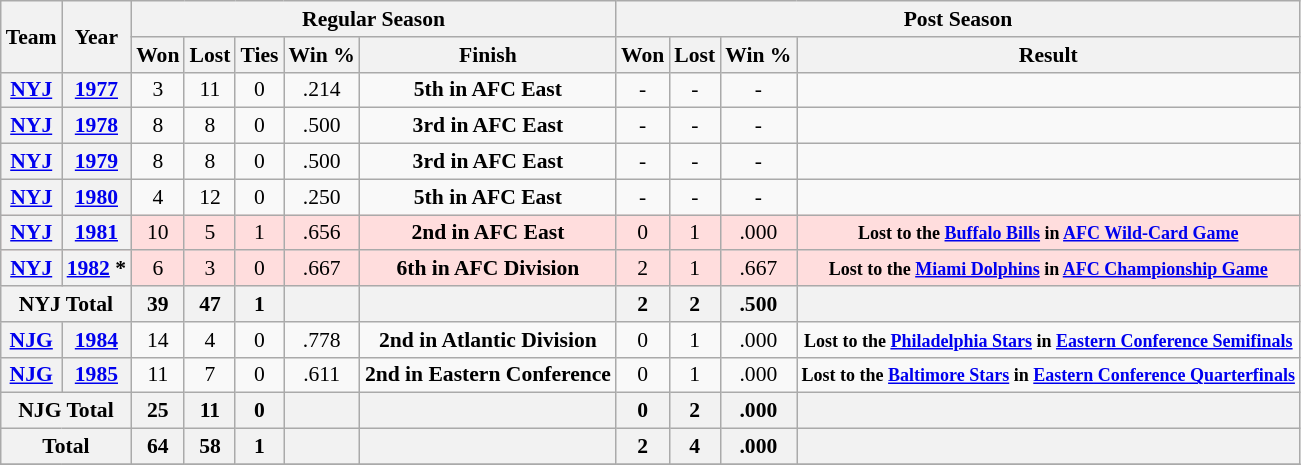<table class="wikitable" style="font-size: 90%; text-align:center;">
<tr>
<th rowspan="2">Team</th>
<th rowspan="2">Year</th>
<th colspan="5">Regular Season</th>
<th colspan="4">Post Season</th>
</tr>
<tr>
<th>Won</th>
<th>Lost</th>
<th>Ties</th>
<th>Win %</th>
<th>Finish</th>
<th>Won</th>
<th>Lost</th>
<th>Win %</th>
<th>Result</th>
</tr>
<tr>
<th><a href='#'>NYJ</a></th>
<th><a href='#'>1977</a></th>
<td>3</td>
<td>11</td>
<td>0</td>
<td>.214</td>
<td><strong>5th in AFC East</strong></td>
<td>-</td>
<td>-</td>
<td>-</td>
<td></td>
</tr>
<tr>
<th><a href='#'>NYJ</a></th>
<th><a href='#'>1978</a></th>
<td>8</td>
<td>8</td>
<td>0</td>
<td>.500</td>
<td><strong>3rd in AFC East</strong></td>
<td>-</td>
<td>-</td>
<td>-</td>
<td></td>
</tr>
<tr>
<th><a href='#'>NYJ</a></th>
<th><a href='#'>1979</a></th>
<td>8</td>
<td>8</td>
<td>0</td>
<td>.500</td>
<td><strong>3rd in AFC East</strong></td>
<td>-</td>
<td>-</td>
<td>-</td>
<td></td>
</tr>
<tr>
<th><a href='#'>NYJ</a></th>
<th><a href='#'>1980</a></th>
<td>4</td>
<td>12</td>
<td>0</td>
<td>.250</td>
<td><strong>5th in AFC East</strong></td>
<td>-</td>
<td>-</td>
<td>-</td>
<td></td>
</tr>
<tr style="background:#fdd;">
<th><a href='#'>NYJ</a></th>
<th><a href='#'>1981</a></th>
<td>10</td>
<td>5</td>
<td>1</td>
<td>.656</td>
<td><strong>2nd in AFC East</strong></td>
<td>0</td>
<td>1</td>
<td>.000</td>
<td><small><strong>Lost to the <a href='#'>Buffalo Bills</a> in <a href='#'>AFC Wild-Card Game</a></strong></small></td>
</tr>
<tr style="background:#fdd;">
<th><a href='#'>NYJ</a></th>
<th><a href='#'>1982</a> *</th>
<td>6</td>
<td>3</td>
<td>0</td>
<td>.667</td>
<td><strong>6th in AFC Division</strong></td>
<td>2</td>
<td>1</td>
<td>.667</td>
<td><small><strong>Lost to the <a href='#'>Miami Dolphins</a> in <a href='#'>AFC Championship Game</a></strong></small></td>
</tr>
<tr>
<th colspan="2">NYJ Total</th>
<th>39</th>
<th>47</th>
<th>1</th>
<th></th>
<th></th>
<th>2</th>
<th>2</th>
<th>.500</th>
<th></th>
</tr>
<tr>
<th><a href='#'>NJG</a></th>
<th><a href='#'>1984</a></th>
<td>14</td>
<td>4</td>
<td>0</td>
<td>.778</td>
<td><strong>2nd in Atlantic Division</strong></td>
<td>0</td>
<td>1</td>
<td>.000</td>
<td><small><strong>Lost to the <a href='#'>Philadelphia Stars</a> in <a href='#'>Eastern Conference Semifinals</a></strong></small></td>
</tr>
<tr>
<th><a href='#'>NJG</a></th>
<th><a href='#'>1985</a></th>
<td>11</td>
<td>7</td>
<td>0</td>
<td>.611</td>
<td><strong>2nd in Eastern Conference</strong></td>
<td>0</td>
<td>1</td>
<td>.000</td>
<td><small><strong>Lost to the <a href='#'>Baltimore Stars</a> in <a href='#'>Eastern Conference Quarterfinals</a></strong></small></td>
</tr>
<tr>
<th colspan="2">NJG Total</th>
<th>25</th>
<th>11</th>
<th>0</th>
<th></th>
<th></th>
<th>0</th>
<th>2</th>
<th>.000</th>
<th></th>
</tr>
<tr>
<th colspan="2">Total</th>
<th>64</th>
<th>58</th>
<th>1</th>
<th></th>
<th></th>
<th>2</th>
<th>4</th>
<th>.000</th>
<th></th>
</tr>
<tr>
</tr>
</table>
